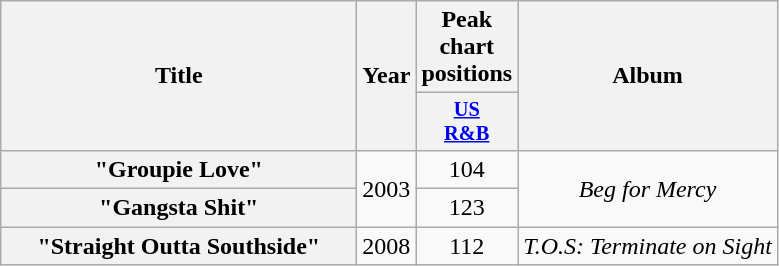<table class="wikitable plainrowheaders" style="text-align:center;">
<tr>
<th rowspan=2 style="width:230px;">Title</th>
<th rowspan=2>Year</th>
<th>Peak chart positions</th>
<th rowspan=2>Album</th>
</tr>
<tr>
<th style="width:3em; font-size:85%"><a href='#'>US<br>R&B</a><br></th>
</tr>
<tr>
<th scope="row">"Groupie Love"<br></th>
<td rowspan=2>2003</td>
<td>104</td>
<td rowspan=2><em>Beg for Mercy</em></td>
</tr>
<tr>
<th scope="row">"Gangsta Shit"</th>
<td>123</td>
</tr>
<tr>
<th scope="row">"Straight Outta Southside"</th>
<td>2008</td>
<td>112</td>
<td><em>T.O.S: Terminate on Sight</em></td>
</tr>
</table>
